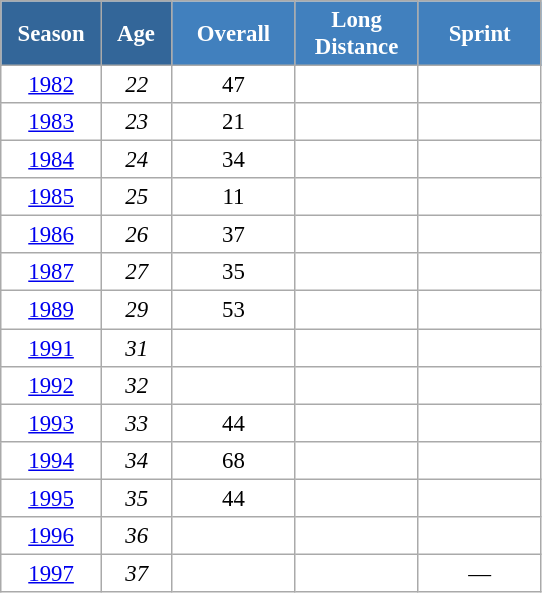<table class="wikitable" style="font-size:95%; text-align:center; border:grey solid 1px; border-collapse:collapse; background:#ffffff;">
<tr>
<th style="background-color:#369; color:white; width:60px;"> Season </th>
<th style="background-color:#369; color:white; width:40px;"> Age </th>
<th style="background-color:#4180be; color:white; width:75px;">Overall</th>
<th style="background-color:#4180be; color:white; width:75px;">Long Distance</th>
<th style="background-color:#4180be; color:white; width:75px;">Sprint</th>
</tr>
<tr>
<td><a href='#'>1982</a></td>
<td><em>22</em></td>
<td>47</td>
<td></td>
<td></td>
</tr>
<tr>
<td><a href='#'>1983</a></td>
<td><em>23</em></td>
<td>21</td>
<td></td>
<td></td>
</tr>
<tr>
<td><a href='#'>1984</a></td>
<td><em>24</em></td>
<td>34</td>
<td></td>
<td></td>
</tr>
<tr>
<td><a href='#'>1985</a></td>
<td><em>25</em></td>
<td>11</td>
<td></td>
<td></td>
</tr>
<tr>
<td><a href='#'>1986</a></td>
<td><em>26</em></td>
<td>37</td>
<td></td>
<td></td>
</tr>
<tr>
<td><a href='#'>1987</a></td>
<td><em>27</em></td>
<td>35</td>
<td></td>
<td></td>
</tr>
<tr>
<td><a href='#'>1989</a></td>
<td><em>29</em></td>
<td>53</td>
<td></td>
<td></td>
</tr>
<tr>
<td><a href='#'>1991</a></td>
<td><em>31</em></td>
<td></td>
<td></td>
<td></td>
</tr>
<tr>
<td><a href='#'>1992</a></td>
<td><em>32</em></td>
<td></td>
<td></td>
<td></td>
</tr>
<tr>
<td><a href='#'>1993</a></td>
<td><em>33</em></td>
<td>44</td>
<td></td>
<td></td>
</tr>
<tr>
<td><a href='#'>1994</a></td>
<td><em>34</em></td>
<td>68</td>
<td></td>
<td></td>
</tr>
<tr>
<td><a href='#'>1995</a></td>
<td><em>35</em></td>
<td>44</td>
<td></td>
<td></td>
</tr>
<tr>
<td><a href='#'>1996</a></td>
<td><em>36</em></td>
<td></td>
<td></td>
<td></td>
</tr>
<tr>
<td><a href='#'>1997</a></td>
<td><em>37</em></td>
<td></td>
<td></td>
<td>—</td>
</tr>
</table>
